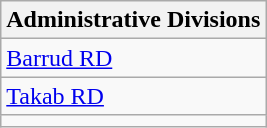<table class="wikitable">
<tr>
<th>Administrative Divisions</th>
</tr>
<tr>
<td><a href='#'>Barrud RD</a></td>
</tr>
<tr>
<td><a href='#'>Takab RD</a></td>
</tr>
<tr>
<td colspan=1></td>
</tr>
</table>
